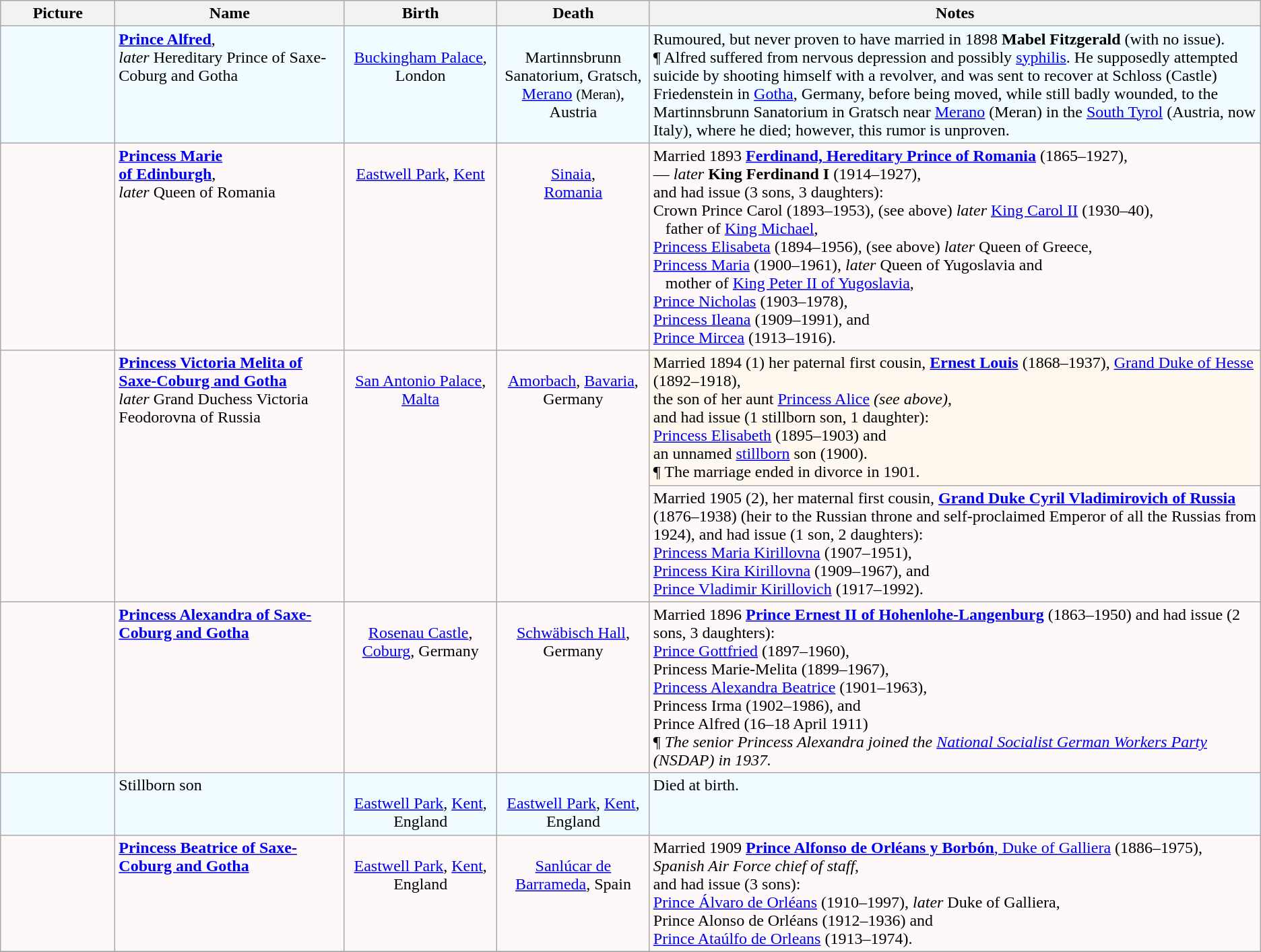<table class="wikitable sortable">
<tr>
<th class="unsortable" width="9%">Picture</th>
<th width="18%">Name</th>
<th width="12%">Birth</th>
<th width="12%">Death</th>
<th width="48%">Notes</th>
</tr>
<tr valign="top" bgcolor=f0fcff>
<td align=center></td>
<td><strong><a href='#'>Prince Alfred</a></strong>,<br><em>later</em> Hereditary Prince of Saxe-Coburg and Gotha</td>
<td align=center><br><a href='#'>Buckingham Palace</a>,<br> London</td>
<td align=center><br>Martinnsbrunn Sanatorium, Gratsch,<br> <a href='#'>Merano</a> <small>(Meran)</small>,<br> Austria</td>
<td>Rumoured, but never proven to have married in 1898 <strong>Mabel Fitzgerald</strong> (with no issue).<br>¶ Alfred suffered from nervous depression and possibly <a href='#'>syphilis</a>. He supposedly attempted suicide by shooting himself with a revolver, and was sent to recover at Schloss (Castle) Friedenstein in <a href='#'>Gotha</a>, Germany, before being moved, while still badly wounded, to the Martinnsbrunn Sanatorium in Gratsch near <a href='#'>Merano</a> (Meran) in the <a href='#'>South Tyrol</a> (Austria, now Italy), where he died; however, this rumor is unproven.</td>
</tr>
<tr valign="top" bgcolor=fff8f8>
<td align=center></td>
<td><a href='#'><strong>Princess Marie <br>of Edinburgh</strong></a>, <br><em>later</em> Queen of Romania</td>
<td align=center><br><a href='#'>Eastwell Park</a>, <a href='#'>Kent</a></td>
<td align=center><br><a href='#'>Sinaia</a>,<br> <a href='#'>Romania</a></td>
<td>Married 1893 <strong><a href='#'>Ferdinand, Hereditary Prince of Romania</a></strong> (1865–1927), <br>— <em>later</em> <strong>King Ferdinand I</strong> (1914–1927), <br> and had issue (3 sons, 3 daughters):<br>Crown Prince Carol (1893–1953), (see above) <em>later</em> <a href='#'>King Carol II</a> (1930–40),<br>   father of <a href='#'>King Michael</a>, <br> <a href='#'>Princess Elisabeta</a> (1894–1956), (see above) <em>later</em> Queen of Greece, <br><a href='#'>Princess Maria</a> (1900–1961), <em>later</em> Queen of Yugoslavia and<br>   mother of <a href='#'>King Peter II of Yugoslavia</a>,<br> <a href='#'>Prince Nicholas</a> (1903–1978),<br> <a href='#'>Princess Ileana</a> (1909–1991), and<br> <a href='#'>Prince Mircea</a> (1913–1916).</td>
</tr>
<tr valign="top" bgcolor=fff8f8>
<td align=center rowspan="2"></td>
<td rowspan="2"><strong><a href='#'>Princess Victoria Melita of Saxe-Coburg and Gotha</a></strong><br><em>later</em> Grand Duchess Victoria Feodorovna of Russia</td>
<td rowspan="2" align=center><br><a href='#'>San Antonio Palace</a>,<br> <a href='#'>Malta</a></td>
<td rowspan="2" align=center><br><a href='#'>Amorbach</a>, <a href='#'>Bavaria</a>, Germany</td>
<td bgcolor=fff8ef>Married 1894 (1) her paternal first cousin, <strong><a href='#'>Ernest Louis</a></strong> (1868–1937), <a href='#'>Grand Duke of Hesse</a> (1892–1918),<br> the son of her aunt <a href='#'>Princess Alice</a> <em>(see above)</em>,<br> and had issue (1 stillborn son, 1 daughter): <br><a href='#'>Princess Elisabeth</a> (1895–1903) and<br> an unnamed <a href='#'>stillborn</a> son (1900).<br>¶ The marriage ended in divorce in 1901.</td>
</tr>
<tr valign="top" bgcolor=fff8f8>
<td>Married 1905 (2), her maternal first cousin, <a href='#'><strong>Grand Duke Cyril Vladimirovich of Russia</strong></a> (1876–1938) (heir to the Russian throne and self-proclaimed Emperor of all the Russias from 1924), and had issue (1 son, 2 daughters): <br><a href='#'>Princess Maria Kirillovna</a> (1907–1951), <br><a href='#'>Princess Kira Kirillovna</a> (1909–1967), and <br><a href='#'>Prince Vladimir Kirillovich</a> (1917–1992).</td>
</tr>
<tr valign="top" bgcolor=fff8f8>
<td align=center></td>
<td><strong><a href='#'>Princess Alexandra of Saxe-Coburg and Gotha</a></strong></td>
<td align="center"><br><a href='#'>Rosenau Castle</a>,<br> <a href='#'>Coburg</a>, Germany</td>
<td align="center"><br><a href='#'>Schwäbisch Hall</a>,<br> Germany</td>
<td>Married 1896 <a href='#'><strong>Prince Ernest II of Hohenlohe-Langenburg</strong></a> (1863–1950) and had issue (2 sons, 3 daughters):<br> <a href='#'>Prince Gottfried</a> (1897–1960),<br> Princess Marie-Melita (1899–1967),<br> <a href='#'>Princess Alexandra Beatrice</a> (1901–1963),<br> Princess Irma (1902–1986), and <br> Prince Alfred (16–18 April 1911)<br>¶ <em>The senior Princess Alexandra joined the <a href='#'>National Socialist German Workers Party</a> (NSDAP) in 1937.</em></td>
</tr>
<tr valign="top" bgcolor=f0fcff>
<td align=center></td>
<td>Stillborn son</td>
<td align="center"><br><a href='#'>Eastwell Park</a>, <a href='#'>Kent</a>, England</td>
<td align="center"><br><a href='#'>Eastwell Park</a>, <a href='#'>Kent</a>, England</td>
<td>Died at birth.</td>
</tr>
<tr valign="top" bgcolor=fff8f8>
<td align=center></td>
<td><strong><a href='#'>Princess Beatrice of Saxe-Coburg and Gotha</a></strong></td>
<td align="center"><br><a href='#'>Eastwell Park</a>, <a href='#'>Kent</a>,<br> England</td>
<td align="center"><br><a href='#'>Sanlúcar de Barrameda</a>, Spain</td>
<td>Married 1909 <a href='#'><strong>Prince Alfonso de Orléans y Borbón</strong>, Duke of Galliera</a> (1886–1975), <em>Spanish Air Force chief of staff</em>,<br> and had issue (3 sons):<br> <a href='#'>Prince Álvaro de Orléans</a> (1910–1997), <em>later</em> Duke of Galliera,<br> Prince Alonso de Orléans (1912–1936) and<br> <a href='#'>Prince Ataúlfo de Orleans</a> (1913–1974).</td>
</tr>
<tr>
</tr>
</table>
